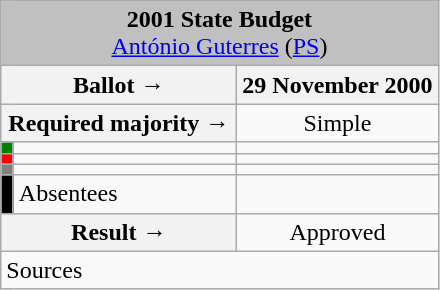<table class="wikitable" style="text-align:center;">
<tr>
<td colspan="4" align="center" bgcolor="#C0C0C0"><strong>2001 State Budget</strong><br><a href='#'>António Guterres</a> (<a href='#'>PS</a>)</td>
</tr>
<tr>
<th colspan="2" style="width:150px;">Ballot →</th>
<th>29 November 2000</th>
</tr>
<tr>
<th colspan="2">Required majority →</th>
<td>Simple</td>
</tr>
<tr>
<th style="color:inherit;background:green;"></th>
<td style="text-align:left;"></td>
<td></td>
</tr>
<tr>
<th style="width:1px; background:red;"></th>
<td style="text-align:left;"></td>
<td></td>
</tr>
<tr>
<th style="color:inherit;background:gray;"></th>
<td style="text-align:left;"></td>
<td></td>
</tr>
<tr>
<th style="color:inherit;background:black;"></th>
<td style="text-align:left;">Absentees</td>
<td></td>
</tr>
<tr>
<th colspan="2">Result →</th>
<td>Approved </td>
</tr>
<tr>
<td style="text-align:left;" colspan="4">Sources</td>
</tr>
</table>
